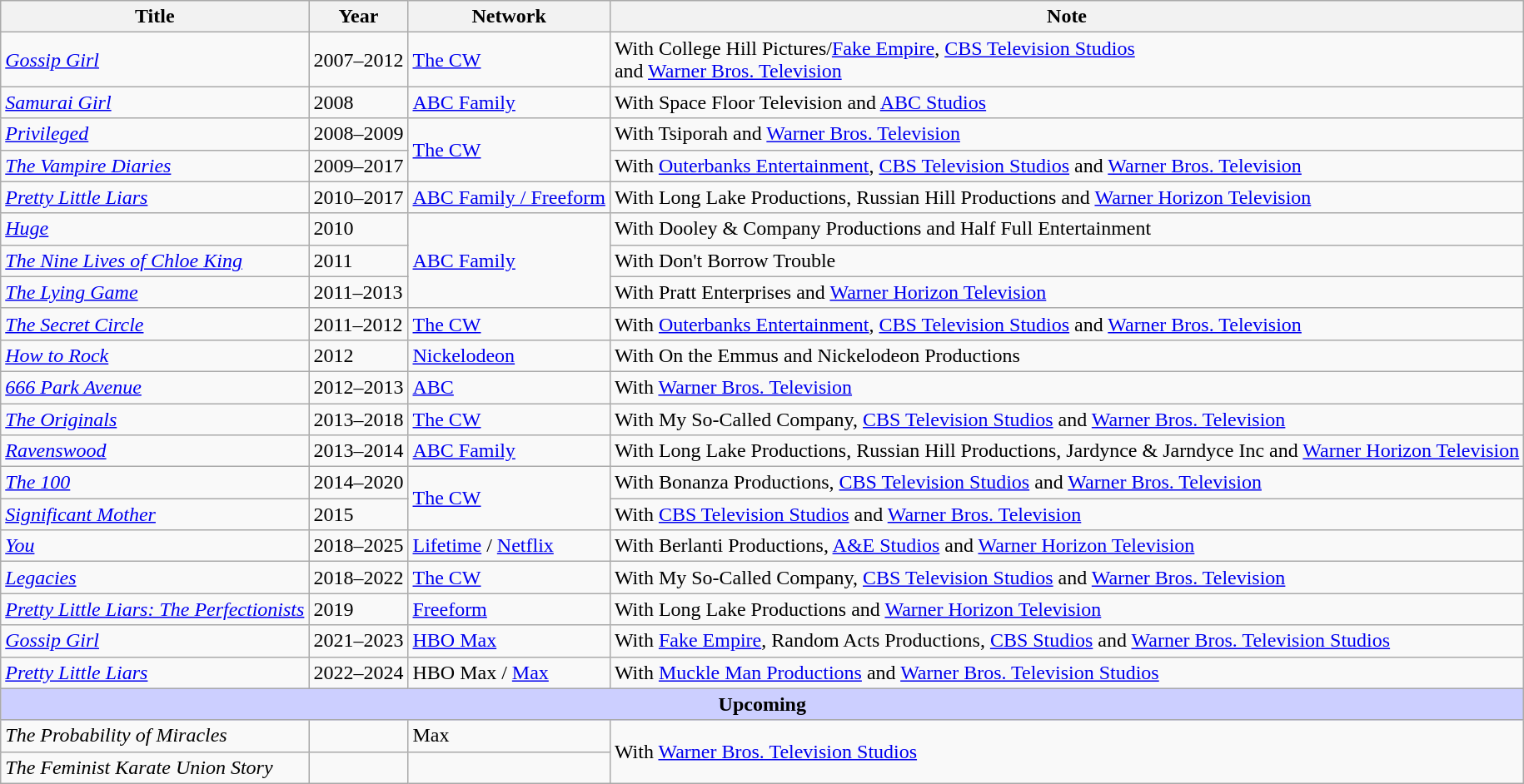<table class="sortable wikitable">
<tr>
<th>Title</th>
<th>Year</th>
<th>Network</th>
<th>Note</th>
</tr>
<tr>
<td><em><a href='#'>Gossip Girl</a></em></td>
<td>2007–2012</td>
<td><a href='#'>The CW</a></td>
<td>With College Hill Pictures/<a href='#'>Fake Empire</a>, <a href='#'>CBS Television Studios</a><br>and <a href='#'>Warner Bros. Television</a></td>
</tr>
<tr>
<td><em><a href='#'>Samurai Girl</a></em></td>
<td>2008</td>
<td><a href='#'>ABC Family</a></td>
<td>With Space Floor Television and <a href='#'>ABC Studios</a></td>
</tr>
<tr>
<td><em><a href='#'>Privileged</a></em></td>
<td>2008–2009</td>
<td rowspan="2"><a href='#'>The CW</a></td>
<td>With Tsiporah and <a href='#'>Warner Bros. Television</a></td>
</tr>
<tr>
<td><em><a href='#'>The Vampire Diaries</a></em></td>
<td>2009–2017</td>
<td>With <a href='#'>Outerbanks Entertainment</a>, <a href='#'>CBS Television Studios</a> and <a href='#'>Warner Bros. Television</a></td>
</tr>
<tr>
<td><em><a href='#'>Pretty Little Liars</a></em></td>
<td>2010–2017</td>
<td><a href='#'>ABC Family / Freeform</a></td>
<td>With Long Lake Productions, Russian Hill Productions and <a href='#'>Warner Horizon Television</a></td>
</tr>
<tr>
<td><em><a href='#'>Huge</a></em></td>
<td>2010</td>
<td rowspan="3"><a href='#'>ABC Family</a></td>
<td>With Dooley & Company Productions and Half Full Entertainment</td>
</tr>
<tr>
<td><em><a href='#'>The Nine Lives of Chloe King</a></em></td>
<td>2011</td>
<td>With Don't Borrow Trouble</td>
</tr>
<tr>
<td><em><a href='#'>The Lying Game</a></em></td>
<td>2011–2013</td>
<td>With Pratt Enterprises and <a href='#'>Warner Horizon Television</a></td>
</tr>
<tr>
<td><em><a href='#'>The Secret Circle</a></em></td>
<td>2011–2012</td>
<td><a href='#'>The CW</a></td>
<td>With <a href='#'>Outerbanks Entertainment</a>, <a href='#'>CBS Television Studios</a> and <a href='#'>Warner Bros. Television</a></td>
</tr>
<tr>
<td><em><a href='#'>How to Rock</a></em></td>
<td>2012</td>
<td><a href='#'>Nickelodeon</a></td>
<td>With On the Emmus and Nickelodeon Productions</td>
</tr>
<tr>
<td><em><a href='#'>666 Park Avenue</a></em></td>
<td>2012–2013</td>
<td><a href='#'>ABC</a></td>
<td>With <a href='#'>Warner Bros. Television</a></td>
</tr>
<tr>
<td><em><a href='#'>The Originals</a></em></td>
<td>2013–2018</td>
<td><a href='#'>The CW</a></td>
<td>With My So-Called Company, <a href='#'>CBS Television Studios</a> and <a href='#'>Warner Bros. Television</a></td>
</tr>
<tr>
<td><em><a href='#'>Ravenswood</a></em></td>
<td>2013–2014</td>
<td><a href='#'>ABC Family</a></td>
<td>With Long Lake Productions, Russian Hill Productions, Jardynce & Jarndyce Inc and <a href='#'>Warner Horizon Television</a></td>
</tr>
<tr>
<td><em><a href='#'>The 100</a></em></td>
<td>2014–2020</td>
<td rowspan="2"><a href='#'>The CW</a></td>
<td>With Bonanza Productions, <a href='#'>CBS Television Studios</a> and <a href='#'>Warner Bros. Television</a></td>
</tr>
<tr>
<td><em><a href='#'>Significant Mother</a></em></td>
<td>2015</td>
<td>With <a href='#'>CBS Television Studios</a> and <a href='#'>Warner Bros. Television</a></td>
</tr>
<tr>
<td><em><a href='#'>You</a></em></td>
<td>2018–2025</td>
<td><a href='#'>Lifetime</a> / <a href='#'>Netflix</a></td>
<td>With Berlanti Productions, <a href='#'>A&E Studios</a> and <a href='#'>Warner Horizon Television</a></td>
</tr>
<tr>
<td><em><a href='#'>Legacies</a></em></td>
<td>2018–2022</td>
<td><a href='#'>The CW</a></td>
<td>With My So-Called Company, <a href='#'>CBS Television Studios</a> and <a href='#'>Warner Bros. Television</a></td>
</tr>
<tr>
<td><em><a href='#'>Pretty Little Liars: The Perfectionists</a></em></td>
<td>2019</td>
<td><a href='#'>Freeform</a></td>
<td>With Long Lake Productions and <a href='#'>Warner Horizon Television</a></td>
</tr>
<tr>
<td><em><a href='#'>Gossip Girl</a></em></td>
<td>2021–2023</td>
<td><a href='#'>HBO Max</a></td>
<td>With <a href='#'>Fake Empire</a>, Random Acts Productions, <a href='#'>CBS Studios</a> and <a href='#'>Warner Bros. Television Studios</a></td>
</tr>
<tr>
<td><em><a href='#'>Pretty Little Liars</a></em></td>
<td>2022–2024</td>
<td>HBO Max / <a href='#'>Max</a></td>
<td>With <a href='#'>Muckle Man Productions</a> and <a href='#'>Warner Bros. Television Studios</a></td>
</tr>
<tr>
<th colspan="4" style="background:#cccfff;">Upcoming</th>
</tr>
<tr>
<td><em>The Probability of Miracles</em></td>
<td></td>
<td>Max</td>
<td rowspan="2">With <a href='#'>Warner Bros. Television Studios</a></td>
</tr>
<tr>
<td><em>The Feminist Karate Union Story</em></td>
<td></td>
<td></td>
</tr>
</table>
